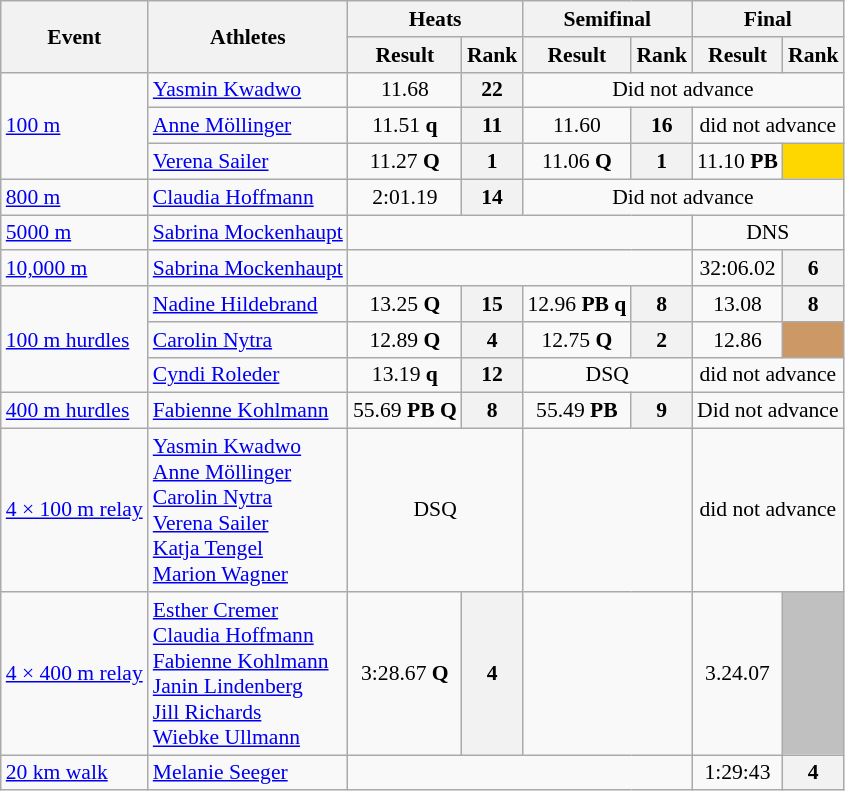<table class="wikitable" border="1" style="font-size:90%">
<tr>
<th rowspan="2">Event</th>
<th rowspan="2">Athletes</th>
<th colspan="2">Heats</th>
<th colspan="2">Semifinal</th>
<th colspan="2">Final</th>
</tr>
<tr>
<th>Result</th>
<th>Rank</th>
<th>Result</th>
<th>Rank</th>
<th>Result</th>
<th>Rank</th>
</tr>
<tr>
<td rowspan="3"><a href='#'>100 m</a></td>
<td><a href='#'>Yasmin Kwadwo</a></td>
<td align=center>11.68</td>
<th align=center>22</th>
<td align=center colspan="4">Did not advance</td>
</tr>
<tr>
<td><a href='#'>Anne Möllinger</a></td>
<td align=center>11.51 <strong>q</strong></td>
<th align=center>11</th>
<td align=center>11.60</td>
<th align=center>16</th>
<td align=center colspan=2>did not advance</td>
</tr>
<tr>
<td><a href='#'>Verena Sailer</a></td>
<td align=center>11.27 <strong>Q</strong></td>
<th align=center>1</th>
<td align=center>11.06 <strong>Q</strong></td>
<th align=center>1</th>
<td align=center>11.10 <strong>PB</strong></td>
<td align=center bgcolor=gold></td>
</tr>
<tr>
<td><a href='#'>800 m</a></td>
<td><a href='#'>Claudia Hoffmann</a></td>
<td align=center>2:01.19</td>
<th align=center>14</th>
<td align=center colspan="4">Did not advance</td>
</tr>
<tr>
<td><a href='#'>5000 m</a></td>
<td><a href='#'>Sabrina Mockenhaupt</a></td>
<td align=center colspan=4></td>
<td align=center colspan=2>DNS</td>
</tr>
<tr>
<td><a href='#'>10,000 m</a></td>
<td><a href='#'>Sabrina Mockenhaupt</a></td>
<td align=center colspan="4"></td>
<td align=center>32:06.02</td>
<th align=center>6</th>
</tr>
<tr>
<td rowspan="3"><a href='#'>100 m hurdles</a></td>
<td><a href='#'>Nadine Hildebrand</a></td>
<td align=center>13.25 <strong>Q</strong></td>
<th align=center>15</th>
<td align=center>12.96 <strong>PB q</strong></td>
<th align=center>8</th>
<td align=center>13.08</td>
<th align=center>8</th>
</tr>
<tr>
<td><a href='#'>Carolin Nytra</a></td>
<td align=center>12.89 <strong>Q</strong></td>
<th align=center>4</th>
<td align=center>12.75 <strong>Q</strong></td>
<th align=center>2</th>
<td align=center>12.86</td>
<td align=center bgcolor=cc9966></td>
</tr>
<tr>
<td><a href='#'>Cyndi Roleder</a></td>
<td align=center>13.19 <strong>q</strong></td>
<th align=center>12</th>
<td align=center colspan=2>DSQ</td>
<td align=center colspan=2>did not advance</td>
</tr>
<tr>
<td><a href='#'>400 m hurdles</a></td>
<td><a href='#'>Fabienne Kohlmann</a></td>
<td align=center>55.69 <strong>PB</strong> <strong>Q</strong></td>
<th align=center>8</th>
<td align=center>55.49 <strong>PB</strong></td>
<th align=center>9</th>
<td align=center colspan="2">Did not advance</td>
</tr>
<tr>
<td><a href='#'>4 × 100 m relay</a></td>
<td><a href='#'>Yasmin Kwadwo</a><br><a href='#'>Anne Möllinger</a><br><a href='#'>Carolin Nytra</a><br><a href='#'>Verena Sailer</a><br><a href='#'>Katja Tengel</a><br><a href='#'>Marion Wagner</a></td>
<td align=center colspan=2>DSQ</td>
<td align=center colspan="2"></td>
<td align=center colspan=2>did not advance</td>
</tr>
<tr>
<td><a href='#'>4 × 400 m relay</a></td>
<td><a href='#'>Esther Cremer</a><br><a href='#'>Claudia Hoffmann</a><br><a href='#'>Fabienne Kohlmann</a><br><a href='#'>Janin Lindenberg</a><br><a href='#'>Jill Richards</a><br><a href='#'>Wiebke Ullmann</a></td>
<td align=center>3:28.67 <strong>Q</strong></td>
<th align=center>4</th>
<td align=center colspan="2"></td>
<td align=center>3.24.07</td>
<td align=center bgcolor=silver></td>
</tr>
<tr>
<td><a href='#'>20 km walk</a></td>
<td><a href='#'>Melanie Seeger</a></td>
<td align=center colspan="4"></td>
<td align=center>1:29:43</td>
<th align=center>4</th>
</tr>
</table>
